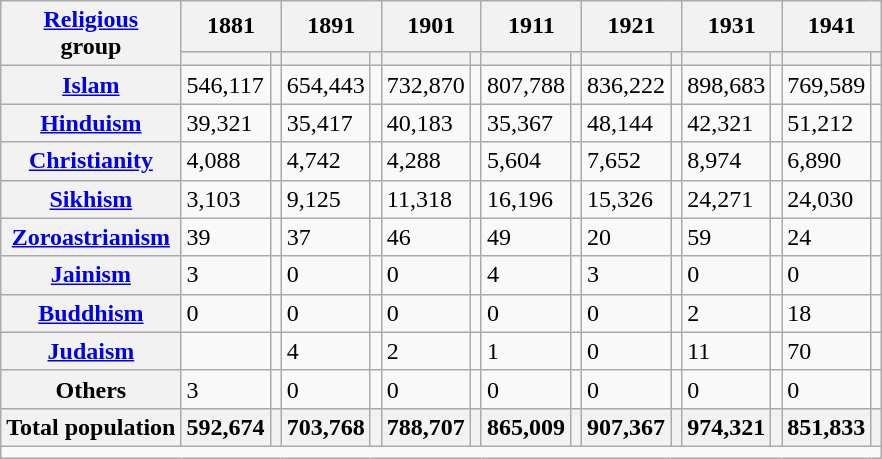<table class="wikitable sortable">
<tr>
<th rowspan="2"><a href='#'>Religious</a><br>group</th>
<th colspan="2">1881</th>
<th colspan="2">1891</th>
<th colspan="2">1901</th>
<th colspan="2">1911</th>
<th colspan="2">1921</th>
<th colspan="2">1931</th>
<th colspan="2">1941</th>
</tr>
<tr>
<th><a href='#'></a></th>
<th></th>
<th></th>
<th></th>
<th></th>
<th></th>
<th></th>
<th></th>
<th></th>
<th></th>
<th></th>
<th></th>
<th></th>
<th></th>
</tr>
<tr>
<th><a href='#'>Islam</a> </th>
<td>546,117</td>
<td></td>
<td>654,443</td>
<td></td>
<td>732,870</td>
<td></td>
<td>807,788</td>
<td></td>
<td>836,222</td>
<td></td>
<td>898,683</td>
<td></td>
<td>769,589</td>
<td></td>
</tr>
<tr>
<th><a href='#'>Hinduism</a> </th>
<td>39,321</td>
<td></td>
<td>35,417</td>
<td></td>
<td>40,183</td>
<td></td>
<td>35,367</td>
<td></td>
<td>48,144</td>
<td></td>
<td>42,321</td>
<td></td>
<td>51,212</td>
<td></td>
</tr>
<tr>
<th><a href='#'>Christianity</a> </th>
<td>4,088</td>
<td></td>
<td>4,742</td>
<td></td>
<td>4,288</td>
<td></td>
<td>5,604</td>
<td></td>
<td>7,652</td>
<td></td>
<td>8,974</td>
<td></td>
<td>6,890</td>
<td></td>
</tr>
<tr>
<th><a href='#'>Sikhism</a> </th>
<td>3,103</td>
<td></td>
<td>9,125</td>
<td></td>
<td>11,318</td>
<td></td>
<td>16,196</td>
<td></td>
<td>15,326</td>
<td></td>
<td>24,271</td>
<td></td>
<td>24,030</td>
<td></td>
</tr>
<tr>
<th><a href='#'>Zoroastrianism</a> </th>
<td>39</td>
<td></td>
<td>37</td>
<td></td>
<td>46</td>
<td></td>
<td>49</td>
<td></td>
<td>20</td>
<td></td>
<td>59</td>
<td></td>
<td>24</td>
<td></td>
</tr>
<tr>
<th><a href='#'>Jainism</a> </th>
<td>3</td>
<td></td>
<td>0</td>
<td></td>
<td>0</td>
<td></td>
<td>4</td>
<td></td>
<td>3</td>
<td></td>
<td>0</td>
<td></td>
<td>0</td>
<td></td>
</tr>
<tr>
<th><a href='#'>Buddhism</a> </th>
<td>0</td>
<td></td>
<td>0</td>
<td></td>
<td>0</td>
<td></td>
<td>0</td>
<td></td>
<td>0</td>
<td></td>
<td>2</td>
<td></td>
<td>18</td>
<td></td>
</tr>
<tr>
<th><a href='#'>Judaism</a> </th>
<td></td>
<td></td>
<td>4</td>
<td></td>
<td>2</td>
<td></td>
<td>1</td>
<td></td>
<td>0</td>
<td></td>
<td>11</td>
<td></td>
<td>70</td>
<td></td>
</tr>
<tr>
<th>Others</th>
<td>3</td>
<td></td>
<td>0</td>
<td></td>
<td>0</td>
<td></td>
<td>0</td>
<td></td>
<td>0</td>
<td></td>
<td>0</td>
<td></td>
<td>0</td>
<td></td>
</tr>
<tr>
<th>Total population</th>
<th>592,674</th>
<th></th>
<th>703,768</th>
<th></th>
<th>788,707</th>
<th></th>
<th>865,009</th>
<th></th>
<th>907,367</th>
<th></th>
<th>974,321</th>
<th></th>
<th>851,833</th>
<th></th>
</tr>
<tr class="sortbottom">
<td colspan="15"></td>
</tr>
</table>
